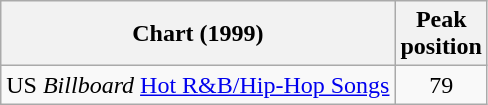<table class="wikitable">
<tr>
<th align="left">Chart (1999)</th>
<th style="text-align:center;">Peak<br>position</th>
</tr>
<tr>
<td align="left">US <em>Billboard</em> <a href='#'>Hot R&B/Hip-Hop Songs</a></td>
<td style="text-align:center;">79</td>
</tr>
</table>
